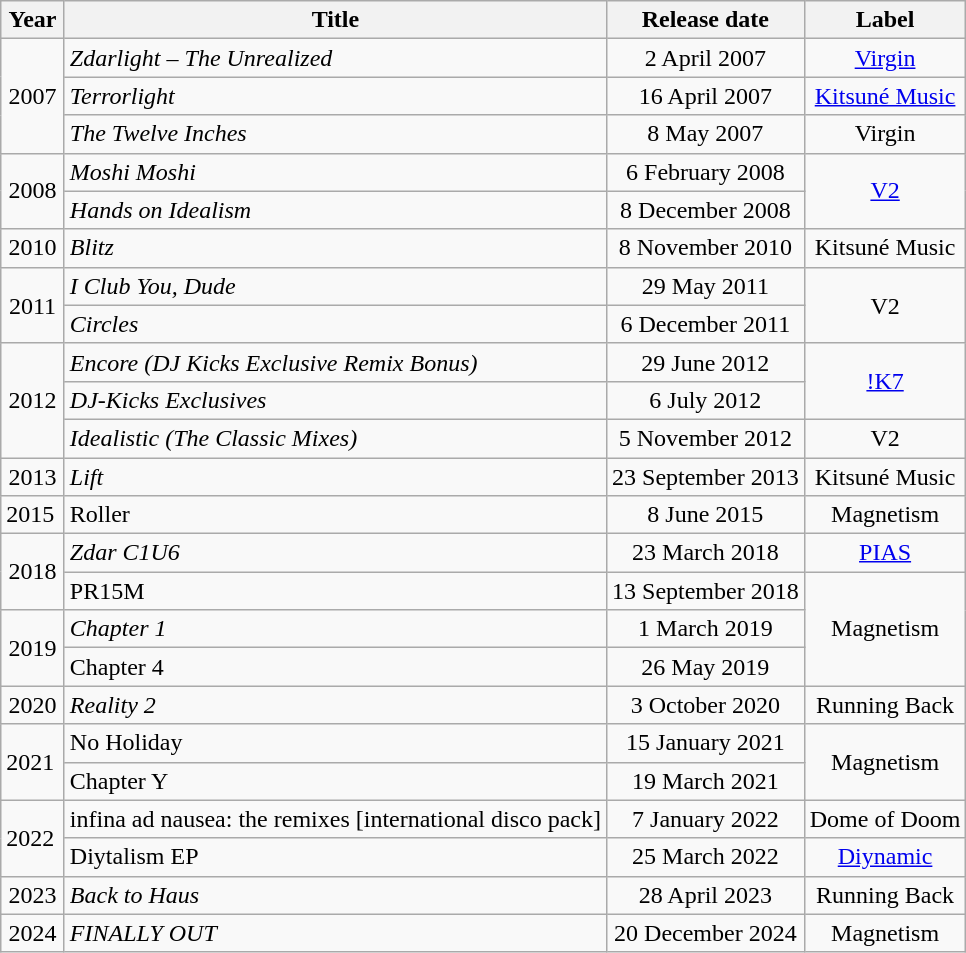<table class="wikitable plainrowheaders">
<tr>
<th style="text-align:center; width:35px;">Year</th>
<th>Title</th>
<th style="text-align:center;">Release date</th>
<th>Label</th>
</tr>
<tr>
<td style="text-align:center;" rowspan="3">2007</td>
<td><em>Zdarlight – The Unrealized</em></td>
<td style="text-align:center;">2 April 2007</td>
<td style="text-align:center;"><a href='#'>Virgin</a></td>
</tr>
<tr>
<td><em>Terrorlight</em></td>
<td style="text-align:center;">16 April 2007</td>
<td style="text-align:center;"><a href='#'>Kitsuné Music</a></td>
</tr>
<tr>
<td><em>The Twelve Inches</em></td>
<td style="text-align:center;">8 May 2007</td>
<td style="text-align:center;">Virgin</td>
</tr>
<tr>
<td style="text-align:center;" rowspan="2">2008</td>
<td><em>Moshi Moshi</em></td>
<td style="text-align:center;">6 February 2008</td>
<td style="text-align:center;" rowspan="2"><a href='#'>V2</a></td>
</tr>
<tr>
<td><em>Hands on Idealism</em></td>
<td style="text-align:center;">8 December 2008</td>
</tr>
<tr>
<td style="text-align:center;">2010</td>
<td><em>Blitz</em></td>
<td style="text-align:center;">8 November 2010</td>
<td style="text-align:center;">Kitsuné Music</td>
</tr>
<tr>
<td style="text-align:center;" rowspan="2">2011</td>
<td><em>I Club You, Dude</em></td>
<td style="text-align:center;">29 May 2011</td>
<td style="text-align:center;" rowspan="2">V2</td>
</tr>
<tr>
<td><em>Circles</em></td>
<td style="text-align:center;">6 December 2011</td>
</tr>
<tr>
<td style="text-align:center;" rowspan="3">2012</td>
<td><em>Encore (DJ Kicks Exclusive Remix Bonus)</em></td>
<td style="text-align:center;">29 June 2012</td>
<td style="text-align:center;" rowspan="2"><a href='#'>!K7</a></td>
</tr>
<tr>
<td><em>DJ-Kicks Exclusives</em></td>
<td style="text-align:center;">6 July 2012</td>
</tr>
<tr>
<td><em>Idealistic (The Classic Mixes)</em></td>
<td style="text-align:center;">5 November 2012</td>
<td style="text-align:center;">V2</td>
</tr>
<tr>
<td style="text-align:center;">2013</td>
<td><em>Lift</em></td>
<td style="text-align:center;">23 September 2013</td>
<td style="text-align:center;">Kitsuné Music</td>
</tr>
<tr>
<td>2015</td>
<td>Roller</td>
<td style="text-align:center;">8 June 2015</td>
<td style="text-align:center;">Magnetism</td>
</tr>
<tr>
<td style="text-align:center;" rowspan="2">2018</td>
<td><em>Zdar C1U6</em></td>
<td style="text-align:center;">23 March 2018</td>
<td style="text-align:center;"><a href='#'>PIAS</a></td>
</tr>
<tr>
<td>PR15M</td>
<td>13 September 2018</td>
<td style="text-align:center;" rowspan="3">Magnetism</td>
</tr>
<tr>
<td rowspan="2" style="text-align:center;">2019</td>
<td><em>Chapter 1</em></td>
<td style="text-align:center;">1 March 2019</td>
</tr>
<tr>
<td>Chapter 4</td>
<td style="text-align:center;">26 May 2019</td>
</tr>
<tr>
<td style="text-align:center;">2020</td>
<td><em>Reality 2</em></td>
<td style="text-align:center;">3 October 2020</td>
<td style="text-align:center;">Running Back</td>
</tr>
<tr>
<td rowspan="2">2021</td>
<td>No Holiday</td>
<td style="text-align:center;">15 January 2021</td>
<td style="text-align:center;" rowspan="2">Magnetism</td>
</tr>
<tr>
<td>Chapter Y</td>
<td style="text-align:center;">19 March 2021</td>
</tr>
<tr>
<td rowspan="2">2022</td>
<td>infina ad nausea: the remixes [international disco pack]</td>
<td style="text-align:center;">7 January 2022</td>
<td style="text-align:center;">Dome of Doom</td>
</tr>
<tr>
<td>Diytalism EP</td>
<td style="text-align:center;">25 March 2022</td>
<td style="text-align:center;"><a href='#'>Diynamic</a></td>
</tr>
<tr>
<td style="text-align:center;">2023</td>
<td><em>Back to Haus</em></td>
<td style="text-align:center;">28 April 2023</td>
<td style="text-align:center;">Running Back</td>
</tr>
<tr>
<td style="text-align:center;">2024</td>
<td><em>FINALLY OUT</em></td>
<td style="text-align:center;">20 December 2024</td>
<td style="text-align:center;">Magnetism</td>
</tr>
</table>
